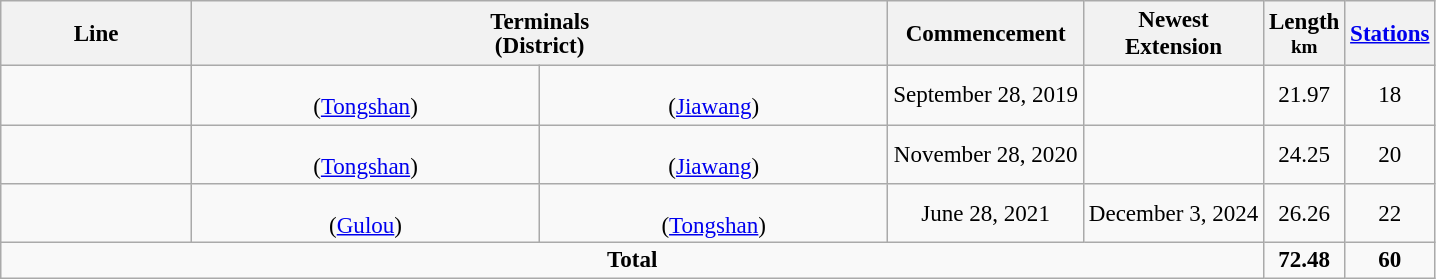<table class="wikitable sortable" style="cell-padding:1.5; font-size:96%; text-align:center;">
<tr>
<th data-sort-type="text"style="width:120px;">Line</th>
<th class="unsortable" colspan="2" style="width:450px; line-height:1.05">Terminals<br>(District)</th>
<th>Commencement</th>
<th>Newest<br>Extension</th>
<th style="line-height:1.05">Length<br><small>km</small></th>
<th style="line-height:1.05"><a href='#'>Stations</a></th>
</tr>
<tr>
<td style="text-align:center; line-height:1.05"></td>
<td style="text-align:center; width:225px; line-height:1.05"><strong></strong><br>(<a href='#'>Tongshan</a>)</td>
<td style="text-align:center; width:225px; line-height:1.05"><strong></strong><br>(<a href='#'>Jiawang</a>)</td>
<td style="text-align:center; line-height:1.05">September 28, 2019</td>
<td style="text-align:center; line-height:1.05"></td>
<td style="text-align:center; line-height:1.05">21.97</td>
<td style="text-align:center; line-height:1.05">18</td>
</tr>
<tr>
<td style="text-align:center; line-height:1.05"></td>
<td style="text-align:center; line-height:1.05"><strong></strong><br>(<a href='#'>Tongshan</a>)</td>
<td style="text-align:center; line-height:1.05"><strong></strong><br>(<a href='#'>Jiawang</a>)</td>
<td style="text-align:center; line-height:1.05">November 28, 2020</td>
<td style="text-align:center; line-height:1.05"></td>
<td style="text-align:center; line-height:1.05">24.25</td>
<td style="text-align:center; line-height:1.05">20</td>
</tr>
<tr>
<td style="text-align:center; line-height:1.05"></td>
<td style="text-align:center; line-height:1.05"><strong></strong><br>(<a href='#'>Gulou</a>)</td>
<td style="text-align:center; line-height:1.05"><strong></strong><br>(<a href='#'>Tongshan</a>)</td>
<td style="text-align:center; line-height:1.05">June 28, 2021</td>
<td style="text-align:center; line-height:1.05">December 3, 2024</td>
<td style="text-align:center; line-height:1.05">26.26</td>
<td style="text-align:center; line-height:1.05">22</td>
</tr>
<tr class="sortbottom">
<td colspan="5" style="text-align:center; line-height:1.05"><strong>Total</strong></td>
<td style="text-align:center; line-height:1.05"><strong>72.48</strong></td>
<td style="text-align:center; line-height:1.05"><strong>60</strong></td>
</tr>
</table>
